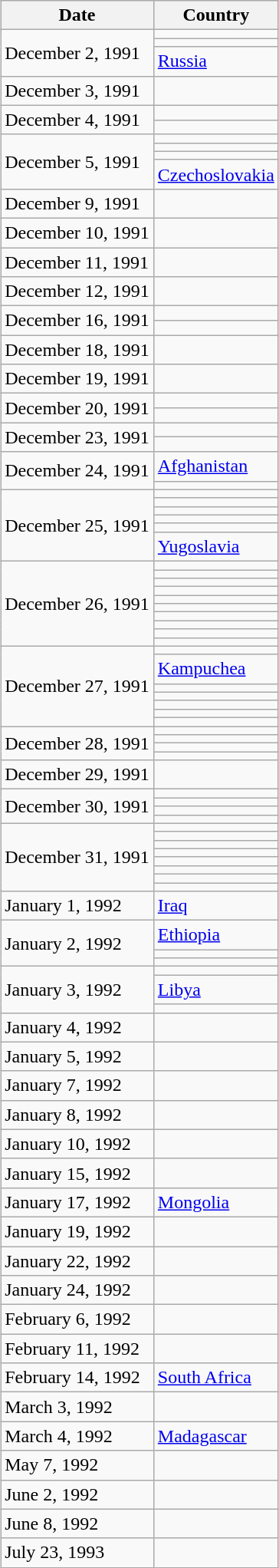<table class="wikitable sortable" style="margin:1em auto;">
<tr>
<th scope="col" data-sort-type="date">Date</th>
<th scope="col">Country</th>
</tr>
<tr>
<td rowspan="3">December 2, 1991</td>
<td></td>
</tr>
<tr>
<td></td>
</tr>
<tr>
<td> <a href='#'>Russia</a></td>
</tr>
<tr>
<td>December 3, 1991</td>
<td></td>
</tr>
<tr>
<td rowspan="2">December 4, 1991</td>
<td></td>
</tr>
<tr>
<td></td>
</tr>
<tr>
<td rowspan="4">December 5, 1991</td>
<td></td>
</tr>
<tr>
<td></td>
</tr>
<tr>
<td></td>
</tr>
<tr>
<td> <a href='#'>Czechoslovakia</a></td>
</tr>
<tr>
<td>December 9, 1991</td>
<td></td>
</tr>
<tr>
<td>December 10, 1991</td>
<td></td>
</tr>
<tr>
<td>December 11, 1991</td>
<td></td>
</tr>
<tr>
<td>December 12, 1991</td>
<td></td>
</tr>
<tr>
<td rowspan="2">December 16, 1991</td>
<td></td>
</tr>
<tr>
<td></td>
</tr>
<tr>
<td>December 18, 1991</td>
<td></td>
</tr>
<tr>
<td>December 19, 1991</td>
<td></td>
</tr>
<tr>
<td rowspan="2">December 20, 1991</td>
<td></td>
</tr>
<tr>
<td></td>
</tr>
<tr>
<td rowspan="2">December 23, 1991</td>
<td></td>
</tr>
<tr>
<td></td>
</tr>
<tr>
<td rowspan="2">December 24, 1991</td>
<td> <a href='#'>Afghanistan</a></td>
</tr>
<tr>
<td></td>
</tr>
<tr>
<td rowspan="6">December 25, 1991</td>
<td></td>
</tr>
<tr>
<td></td>
</tr>
<tr>
<td></td>
</tr>
<tr>
<td></td>
</tr>
<tr>
<td></td>
</tr>
<tr>
<td> <a href='#'>Yugoslavia</a></td>
</tr>
<tr>
<td rowspan="10">December 26, 1991</td>
<td></td>
</tr>
<tr>
<td></td>
</tr>
<tr>
<td></td>
</tr>
<tr>
<td></td>
</tr>
<tr>
<td></td>
</tr>
<tr>
<td></td>
</tr>
<tr>
<td></td>
</tr>
<tr>
<td></td>
</tr>
<tr>
<td></td>
</tr>
<tr>
<td></td>
</tr>
<tr>
<td rowspan="7">December 27, 1991</td>
<td></td>
</tr>
<tr>
<td> <a href='#'>Kampuchea</a></td>
</tr>
<tr>
<td></td>
</tr>
<tr>
<td></td>
</tr>
<tr>
<td></td>
</tr>
<tr>
<td></td>
</tr>
<tr>
<td></td>
</tr>
<tr>
<td rowspan="4">December 28, 1991</td>
<td></td>
</tr>
<tr>
<td></td>
</tr>
<tr>
<td></td>
</tr>
<tr>
<td></td>
</tr>
<tr>
<td>December 29, 1991</td>
<td></td>
</tr>
<tr>
<td rowspan="4">December 30, 1991</td>
<td></td>
</tr>
<tr>
<td></td>
</tr>
<tr>
<td></td>
</tr>
<tr>
<td></td>
</tr>
<tr>
<td rowspan="8">December 31, 1991</td>
<td></td>
</tr>
<tr>
<td></td>
</tr>
<tr>
<td></td>
</tr>
<tr>
<td></td>
</tr>
<tr>
<td></td>
</tr>
<tr>
<td></td>
</tr>
<tr>
<td></td>
</tr>
<tr>
<td></td>
</tr>
<tr>
<td>January 1, 1992</td>
<td> <a href='#'>Iraq</a></td>
</tr>
<tr>
<td rowspan="3">January 2, 1992</td>
<td> <a href='#'>Ethiopia</a></td>
</tr>
<tr>
<td></td>
</tr>
<tr>
<td></td>
</tr>
<tr>
<td rowspan="3">January 3, 1992</td>
<td></td>
</tr>
<tr>
<td> <a href='#'>Libya</a></td>
</tr>
<tr>
<td></td>
</tr>
<tr>
<td>January 4, 1992</td>
<td></td>
</tr>
<tr>
<td>January 5, 1992</td>
<td></td>
</tr>
<tr>
<td>January 7, 1992</td>
<td></td>
</tr>
<tr>
<td>January 8, 1992</td>
<td></td>
</tr>
<tr>
<td>January 10, 1992</td>
<td></td>
</tr>
<tr>
<td>January 15, 1992</td>
<td></td>
</tr>
<tr>
<td>January 17, 1992</td>
<td> <a href='#'>Mongolia</a></td>
</tr>
<tr>
<td>January 19, 1992</td>
<td></td>
</tr>
<tr>
<td>January 22, 1992</td>
<td></td>
</tr>
<tr>
<td>January 24, 1992</td>
<td></td>
</tr>
<tr>
<td>February 6, 1992</td>
<td></td>
</tr>
<tr>
<td>February 11, 1992</td>
<td></td>
</tr>
<tr>
<td>February 14, 1992</td>
<td> <a href='#'>South Africa</a></td>
</tr>
<tr>
<td>March 3, 1992</td>
<td></td>
</tr>
<tr>
<td>March 4, 1992</td>
<td> <a href='#'>Madagascar</a></td>
</tr>
<tr>
<td>May 7, 1992</td>
<td></td>
</tr>
<tr>
<td>June 2, 1992</td>
<td></td>
</tr>
<tr>
<td>June 8, 1992</td>
<td></td>
</tr>
<tr>
<td>July 23, 1993</td>
<td></td>
</tr>
</table>
